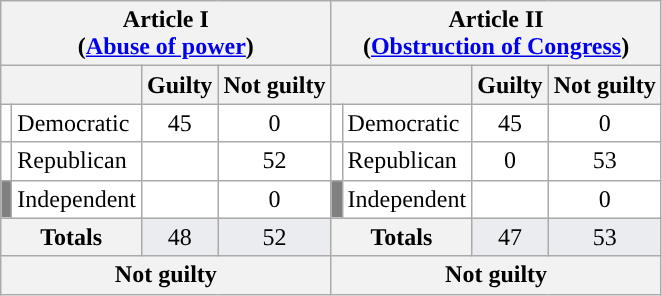<table class="wikitable" style="text-align:center;background:white;">
<tr>
<th scope="col" colspan="4">Article I<br>(<a href='#'>Abuse of power</a>)</th>
<th scope="col" colspan="4">Article II<br>(<a href='#'>Obstruction of Congress</a>)</th>
</tr>
<tr>
<th scope="col" colspan="2"></th>
<th scope="col">Guilty</th>
<th scope="col">Not guilty</th>
<th scope="col" colspan="2"></th>
<th scope="col">Guilty</th>
<th scope="col">Not guilty</th>
</tr>
<tr>
<td style="background-color:"></td>
<td style="text-align:left;">Democratic</td>
<td>45</td>
<td>0</td>
<td style="background-color:"></td>
<td style="text-align:left;">Democratic</td>
<td>45</td>
<td>0</td>
</tr>
<tr>
<td style="background-color:"></td>
<td style="text-align:left;">Republican</td>
<td></td>
<td>52</td>
<td style="background-color:"></td>
<td style="text-align:left;">Republican</td>
<td>0</td>
<td>53</td>
</tr>
<tr>
<td style="background:gray;"></td>
<td style="text-align:left;">Independent</td>
<td></td>
<td>0</td>
<td style="background:gray;"></td>
<td style="text-align:left;">Independent</td>
<td></td>
<td>0</td>
</tr>
<tr style="background:#EAECF0;">
<th scope="row" colspan="2">Totals</th>
<td>48</td>
<td>52</td>
<th scope="row" colspan="2">Totals</th>
<td>47</td>
<td>53</td>
</tr>
<tr>
<th colspan="4">Not guilty</th>
<th colspan="4">Not guilty</th>
</tr>
</table>
